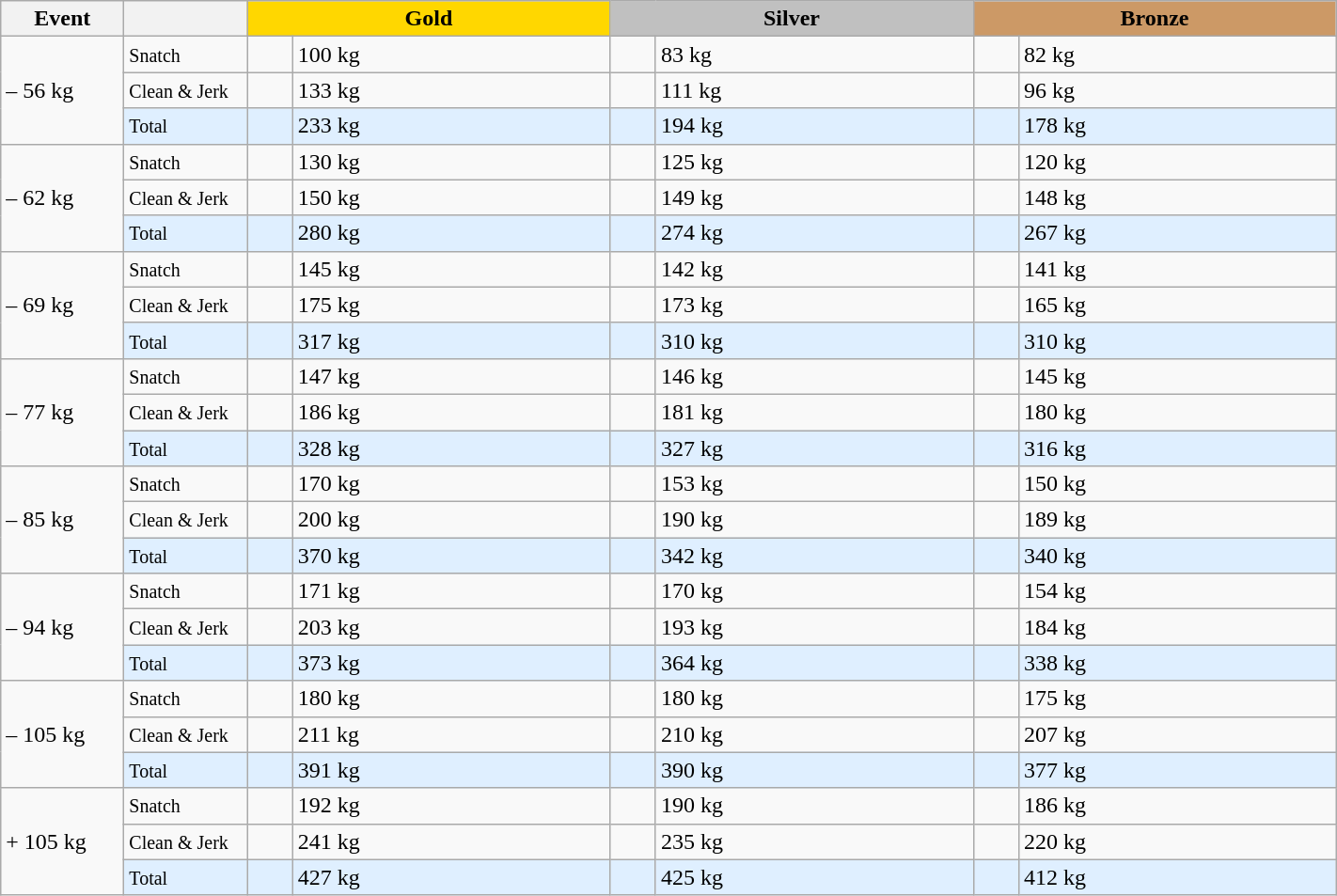<table class="wikitable">
<tr>
<th width=80>Event</th>
<th width=80></th>
<td bgcolor=gold align="center" colspan=2 width=250><strong>Gold</strong></td>
<td bgcolor=silver align="center" colspan=2 width=250><strong>Silver</strong></td>
<td bgcolor=#cc9966 colspan=2 align="center" width=250><strong>Bronze</strong></td>
</tr>
<tr>
<td rowspan=3>– 56 kg</td>
<td><small>Snatch</small></td>
<td></td>
<td>100 kg</td>
<td></td>
<td>83 kg</td>
<td></td>
<td>82 kg</td>
</tr>
<tr>
<td><small>Clean & Jerk</small></td>
<td></td>
<td>133 kg</td>
<td></td>
<td>111 kg</td>
<td></td>
<td>96 kg</td>
</tr>
<tr bgcolor=#dfefff>
<td><small>Total</small></td>
<td></td>
<td>233 kg</td>
<td></td>
<td>194 kg</td>
<td></td>
<td>178 kg</td>
</tr>
<tr>
<td rowspan=3>– 62 kg</td>
<td><small>Snatch</small></td>
<td></td>
<td>130 kg</td>
<td></td>
<td>125 kg</td>
<td></td>
<td>120 kg</td>
</tr>
<tr>
<td><small>Clean & Jerk</small></td>
<td></td>
<td>150 kg</td>
<td></td>
<td>149 kg</td>
<td></td>
<td>148 kg</td>
</tr>
<tr bgcolor=#dfefff>
<td><small>Total</small></td>
<td></td>
<td>280 kg</td>
<td></td>
<td>274 kg</td>
<td></td>
<td>267 kg</td>
</tr>
<tr>
<td rowspan=3>– 69 kg</td>
<td><small>Snatch</small></td>
<td></td>
<td>145 kg</td>
<td></td>
<td>142 kg</td>
<td></td>
<td>141 kg</td>
</tr>
<tr>
<td><small>Clean & Jerk</small></td>
<td></td>
<td>175 kg</td>
<td></td>
<td>173 kg</td>
<td></td>
<td>165 kg</td>
</tr>
<tr bgcolor=#dfefff>
<td><small>Total</small></td>
<td></td>
<td>317 kg</td>
<td></td>
<td>310 kg</td>
<td></td>
<td>310 kg</td>
</tr>
<tr>
<td rowspan=3>– 77 kg</td>
<td><small>Snatch</small></td>
<td></td>
<td>147 kg</td>
<td></td>
<td>146 kg</td>
<td></td>
<td>145 kg</td>
</tr>
<tr>
<td><small>Clean & Jerk</small></td>
<td></td>
<td>186 kg</td>
<td></td>
<td>181 kg</td>
<td></td>
<td>180 kg</td>
</tr>
<tr bgcolor=#dfefff>
<td><small>Total</small></td>
<td></td>
<td>328 kg</td>
<td></td>
<td>327 kg</td>
<td></td>
<td>316 kg</td>
</tr>
<tr>
<td rowspan=3>– 85 kg</td>
<td><small>Snatch</small></td>
<td></td>
<td>170 kg</td>
<td></td>
<td>153 kg</td>
<td></td>
<td>150 kg</td>
</tr>
<tr>
<td><small>Clean & Jerk</small></td>
<td></td>
<td>200 kg</td>
<td></td>
<td>190 kg</td>
<td></td>
<td>189 kg</td>
</tr>
<tr bgcolor=#dfefff>
<td><small>Total</small></td>
<td></td>
<td>370 kg</td>
<td></td>
<td>342 kg</td>
<td></td>
<td>340 kg</td>
</tr>
<tr>
<td rowspan=3>– 94 kg</td>
<td><small>Snatch</small></td>
<td></td>
<td>171 kg</td>
<td></td>
<td>170 kg</td>
<td></td>
<td>154 kg</td>
</tr>
<tr>
<td><small>Clean & Jerk</small></td>
<td></td>
<td>203 kg</td>
<td></td>
<td>193 kg</td>
<td></td>
<td>184 kg</td>
</tr>
<tr bgcolor=#dfefff>
<td><small>Total</small></td>
<td></td>
<td>373 kg</td>
<td></td>
<td>364 kg</td>
<td></td>
<td>338 kg</td>
</tr>
<tr>
<td rowspan=3>– 105 kg</td>
<td><small>Snatch</small></td>
<td></td>
<td>180 kg</td>
<td></td>
<td>180 kg</td>
<td></td>
<td>175 kg</td>
</tr>
<tr>
<td><small>Clean & Jerk</small></td>
<td></td>
<td>211 kg</td>
<td></td>
<td>210 kg</td>
<td></td>
<td>207 kg</td>
</tr>
<tr bgcolor=#dfefff>
<td><small>Total</small></td>
<td></td>
<td>391 kg</td>
<td></td>
<td>390 kg</td>
<td></td>
<td>377 kg</td>
</tr>
<tr>
<td rowspan=3>+ 105 kg</td>
<td><small>Snatch</small></td>
<td></td>
<td>192 kg</td>
<td></td>
<td>190 kg</td>
<td></td>
<td>186 kg</td>
</tr>
<tr>
<td><small>Clean & Jerk</small></td>
<td></td>
<td>241 kg</td>
<td></td>
<td>235 kg</td>
<td></td>
<td>220 kg</td>
</tr>
<tr bgcolor=#dfefff>
<td><small>Total</small></td>
<td></td>
<td>427 kg</td>
<td></td>
<td>425 kg</td>
<td></td>
<td>412 kg</td>
</tr>
</table>
